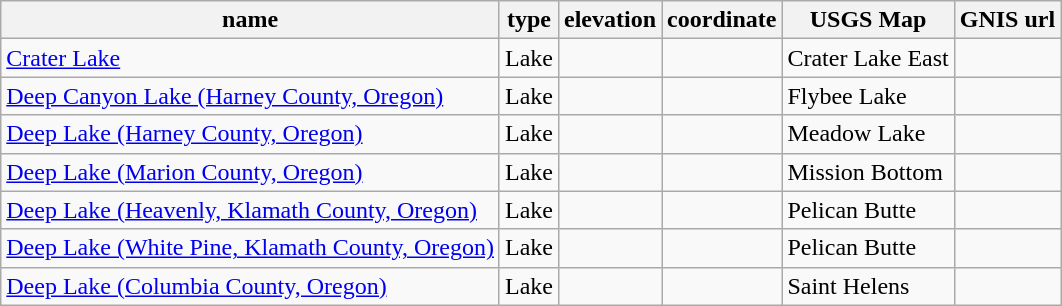<table class="wikitable sortable">
<tr>
<th>name</th>
<th>type</th>
<th>elevation</th>
<th>coordinate</th>
<th>USGS Map</th>
<th>GNIS url</th>
</tr>
<tr>
<td><a href='#'>Crater Lake</a></td>
<td>Lake</td>
<td></td>
<td></td>
<td>Crater Lake East</td>
<td></td>
</tr>
<tr>
<td><a href='#'>Deep Canyon Lake (Harney County, Oregon)</a></td>
<td>Lake</td>
<td></td>
<td></td>
<td>Flybee Lake</td>
<td></td>
</tr>
<tr>
<td><a href='#'>Deep Lake (Harney County, Oregon)</a></td>
<td>Lake</td>
<td></td>
<td></td>
<td>Meadow Lake</td>
<td></td>
</tr>
<tr>
<td><a href='#'>Deep Lake (Marion County, Oregon)</a></td>
<td>Lake</td>
<td></td>
<td></td>
<td>Mission Bottom</td>
<td></td>
</tr>
<tr>
<td><a href='#'>Deep Lake (Heavenly, Klamath County, Oregon)</a></td>
<td>Lake</td>
<td></td>
<td></td>
<td>Pelican Butte</td>
<td></td>
</tr>
<tr>
<td><a href='#'>Deep Lake (White Pine, Klamath County, Oregon)</a></td>
<td>Lake</td>
<td></td>
<td></td>
<td>Pelican Butte</td>
<td></td>
</tr>
<tr>
<td><a href='#'>Deep Lake (Columbia County, Oregon)</a></td>
<td>Lake</td>
<td></td>
<td></td>
<td>Saint Helens</td>
<td></td>
</tr>
</table>
